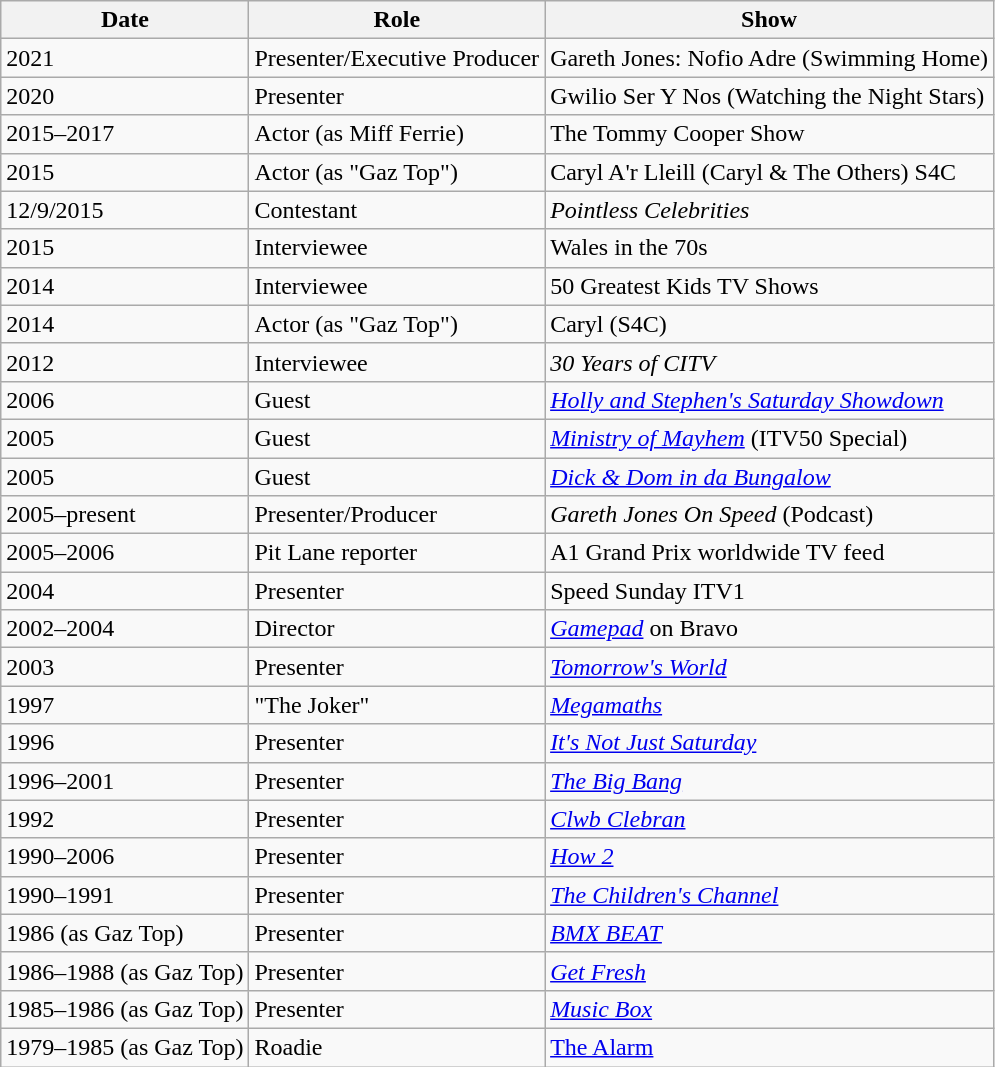<table class="wikitable">
<tr>
<th>Date</th>
<th>Role</th>
<th>Show</th>
</tr>
<tr>
<td>2021</td>
<td>Presenter/Executive Producer</td>
<td>Gareth Jones: Nofio Adre (Swimming Home)</td>
</tr>
<tr>
<td>2020</td>
<td>Presenter</td>
<td>Gwilio Ser Y Nos (Watching the Night Stars)</td>
</tr>
<tr>
<td>2015–2017</td>
<td>Actor (as Miff Ferrie)</td>
<td>The Tommy Cooper Show</td>
</tr>
<tr>
<td>2015</td>
<td>Actor (as "Gaz Top")</td>
<td>Caryl A'r Lleill (Caryl & The Others) S4C</td>
</tr>
<tr>
<td>12/9/2015</td>
<td>Contestant</td>
<td><em>Pointless Celebrities</em></td>
</tr>
<tr>
<td>2015</td>
<td>Interviewee</td>
<td>Wales in the 70s</td>
</tr>
<tr>
<td>2014</td>
<td>Interviewee</td>
<td>50 Greatest Kids TV Shows</td>
</tr>
<tr>
<td>2014</td>
<td>Actor (as "Gaz Top")</td>
<td>Caryl (S4C)</td>
</tr>
<tr>
<td>2012</td>
<td>Interviewee</td>
<td><em>30 Years of CITV</em></td>
</tr>
<tr>
<td>2006</td>
<td>Guest</td>
<td><em><a href='#'>Holly and Stephen's Saturday Showdown</a></em></td>
</tr>
<tr>
<td>2005</td>
<td>Guest</td>
<td><em><a href='#'>Ministry of Mayhem</a></em> (ITV50 Special)</td>
</tr>
<tr>
<td>2005</td>
<td>Guest</td>
<td><em><a href='#'>Dick & Dom in da Bungalow</a></em></td>
</tr>
<tr>
<td>2005–present</td>
<td>Presenter/Producer</td>
<td><em>Gareth Jones On Speed</em> (Podcast)</td>
</tr>
<tr>
<td>2005–2006</td>
<td>Pit Lane reporter</td>
<td>A1 Grand Prix worldwide TV feed</td>
</tr>
<tr>
<td>2004</td>
<td>Presenter</td>
<td>Speed Sunday ITV1</td>
</tr>
<tr>
<td>2002–2004</td>
<td>Director</td>
<td><em><a href='#'>Gamepad</a></em> on Bravo</td>
</tr>
<tr>
<td>2003</td>
<td>Presenter</td>
<td><em><a href='#'>Tomorrow's World</a></em></td>
</tr>
<tr>
<td>1997</td>
<td>"The Joker"</td>
<td><em><a href='#'>Megamaths</a></em></td>
</tr>
<tr>
<td>1996</td>
<td>Presenter</td>
<td><em><a href='#'>It's Not Just Saturday</a></em></td>
</tr>
<tr>
<td>1996–2001</td>
<td>Presenter</td>
<td><em><a href='#'>The Big Bang</a></em></td>
</tr>
<tr>
<td>1992</td>
<td>Presenter</td>
<td><em><a href='#'>Clwb Clebran</a></em></td>
</tr>
<tr>
<td>1990–2006</td>
<td>Presenter</td>
<td><em><a href='#'>How 2</a></em></td>
</tr>
<tr>
<td>1990–1991</td>
<td>Presenter</td>
<td><em><a href='#'>The Children's Channel</a></em></td>
</tr>
<tr>
<td>1986 (as Gaz Top)</td>
<td>Presenter</td>
<td><em><a href='#'>BMX BEAT</a></em></td>
</tr>
<tr>
<td>1986–1988 (as Gaz Top)</td>
<td>Presenter</td>
<td><em><a href='#'>Get Fresh</a></em></td>
</tr>
<tr>
<td>1985–1986 (as Gaz Top)</td>
<td>Presenter</td>
<td><em><a href='#'>Music Box</a></em></td>
</tr>
<tr>
<td>1979–1985 (as Gaz Top)</td>
<td>Roadie</td>
<td><a href='#'>The Alarm</a></td>
</tr>
</table>
